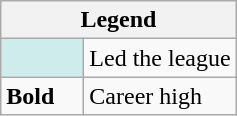<table class="wikitable mw-collapsible mw-collapsed">
<tr>
<th colspan="2">Legend</th>
</tr>
<tr>
<td style="background:#cfecec; width:3em;"></td>
<td>Led the league</td>
</tr>
<tr>
<td><strong>Bold</strong></td>
<td>Career high</td>
</tr>
</table>
